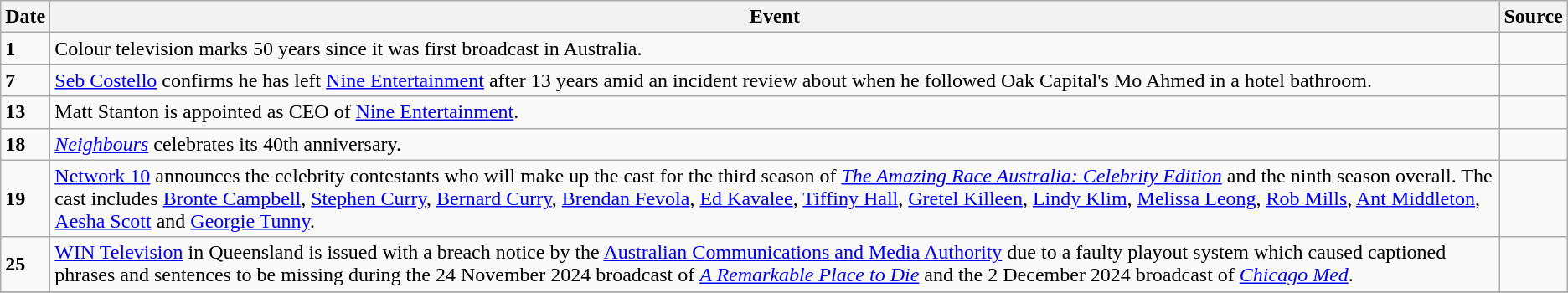<table class="wikitable">
<tr>
<th>Date</th>
<th>Event</th>
<th>Source</th>
</tr>
<tr>
<td><strong>1</strong></td>
<td>Colour television marks 50 years since it was first broadcast in Australia.</td>
<td></td>
</tr>
<tr>
<td><strong>7</strong></td>
<td><a href='#'>Seb Costello</a> confirms he has left <a href='#'>Nine Entertainment</a> after 13 years amid an incident review about when he followed Oak Capital's Mo Ahmed in a hotel bathroom.</td>
<td></td>
</tr>
<tr>
<td><strong>13</strong></td>
<td>Matt Stanton is appointed as CEO of <a href='#'>Nine Entertainment</a>.</td>
<td></td>
</tr>
<tr>
<td><strong>18</strong></td>
<td><em><a href='#'>Neighbours</a></em> celebrates its 40th anniversary.</td>
<td></td>
</tr>
<tr>
<td><strong>19</strong></td>
<td><a href='#'>Network 10</a> announces the celebrity contestants who will make up the cast for the third season of <em><a href='#'>The Amazing Race Australia: Celebrity Edition</a></em> and the ninth season overall. The cast includes <a href='#'>Bronte Campbell</a>, <a href='#'>Stephen Curry</a>, <a href='#'>Bernard Curry</a>, <a href='#'>Brendan Fevola</a>, <a href='#'>Ed Kavalee</a>, <a href='#'>Tiffiny Hall</a>, <a href='#'>Gretel Killeen</a>, <a href='#'>Lindy Klim</a>, <a href='#'>Melissa Leong</a>, <a href='#'>Rob Mills</a>, <a href='#'>Ant Middleton</a>, <a href='#'>Aesha Scott</a> and <a href='#'>Georgie Tunny</a>.</td>
<td></td>
</tr>
<tr>
<td><strong>25</strong></td>
<td><a href='#'>WIN Television</a> in Queensland is issued with a breach notice by the <a href='#'>Australian Communications and Media Authority</a> due to a faulty playout system which caused captioned phrases and sentences to be missing during the 24 November 2024 broadcast of <em><a href='#'>A Remarkable Place to Die</a></em> and the 2 December 2024 broadcast of <em><a href='#'>Chicago Med</a></em>.</td>
<td></td>
</tr>
<tr>
</tr>
</table>
